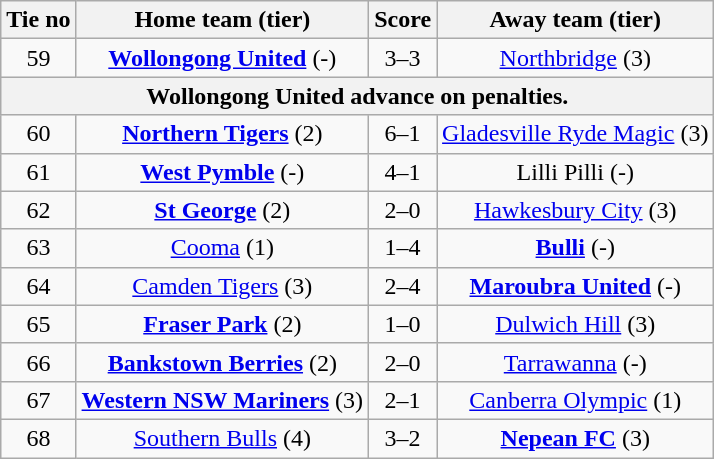<table class="wikitable" style="text-align:center">
<tr>
<th>Tie no</th>
<th>Home team (tier)</th>
<th>Score</th>
<th>Away team (tier)</th>
</tr>
<tr>
<td>59</td>
<td><strong><a href='#'>Wollongong United</a></strong> (-)</td>
<td>3–3</td>
<td><a href='#'>Northbridge</a> (3)</td>
</tr>
<tr>
<th colspan="5"><strong>Wollongong United advance on penalties.</strong></th>
</tr>
<tr>
<td>60</td>
<td><strong><a href='#'>Northern Tigers</a></strong> (2)</td>
<td>6–1</td>
<td><a href='#'>Gladesville Ryde Magic</a> (3)</td>
</tr>
<tr>
<td>61</td>
<td><strong><a href='#'>West Pymble</a></strong> (-)</td>
<td>4–1</td>
<td>Lilli Pilli (-)</td>
</tr>
<tr>
<td>62</td>
<td><strong><a href='#'>St George</a></strong> (2)</td>
<td>2–0</td>
<td><a href='#'>Hawkesbury City</a> (3)</td>
</tr>
<tr>
<td>63</td>
<td><a href='#'>Cooma</a> (1)</td>
<td>1–4</td>
<td><strong><a href='#'>Bulli</a></strong> (-)</td>
</tr>
<tr>
<td>64</td>
<td><a href='#'>Camden Tigers</a> (3)</td>
<td>2–4</td>
<td><strong><a href='#'>Maroubra United</a></strong> (-)</td>
</tr>
<tr>
<td>65</td>
<td><strong><a href='#'>Fraser Park</a></strong> (2)</td>
<td>1–0</td>
<td><a href='#'>Dulwich Hill</a> (3)</td>
</tr>
<tr>
<td>66</td>
<td><strong><a href='#'>Bankstown Berries</a></strong> (2)</td>
<td>2–0</td>
<td><a href='#'>Tarrawanna</a> (-)</td>
</tr>
<tr>
<td>67</td>
<td><strong><a href='#'>Western NSW Mariners</a></strong> (3)</td>
<td>2–1</td>
<td><a href='#'>Canberra Olympic</a> (1)</td>
</tr>
<tr>
<td>68</td>
<td><a href='#'>Southern Bulls</a> (4)</td>
<td>3–2</td>
<td><strong><a href='#'>Nepean FC</a></strong> (3)</td>
</tr>
</table>
